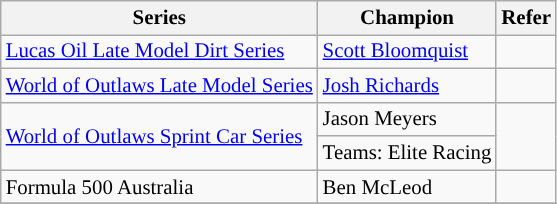<table class="wikitable" style="font-size:87%;">
<tr>
<th>Series</th>
<th>Champion</th>
<th>Refer</th>
</tr>
<tr>
<td><a href='#'>Lucas Oil Late Model Dirt Series</a></td>
<td> <a href='#'>Scott Bloomquist</a></td>
<td></td>
</tr>
<tr>
<td><a href='#'>World of Outlaws Late Model Series</a></td>
<td> <a href='#'>Josh Richards</a></td>
<td></td>
</tr>
<tr>
<td rowspan=2><a href='#'>World of Outlaws Sprint Car Series</a></td>
<td> Jason Meyers</td>
<td rowspan=2></td>
</tr>
<tr>
<td>Teams:  Elite Racing</td>
</tr>
<tr>
<td>Formula 500 Australia</td>
<td> Ben McLeod</td>
<td></td>
</tr>
<tr>
</tr>
</table>
